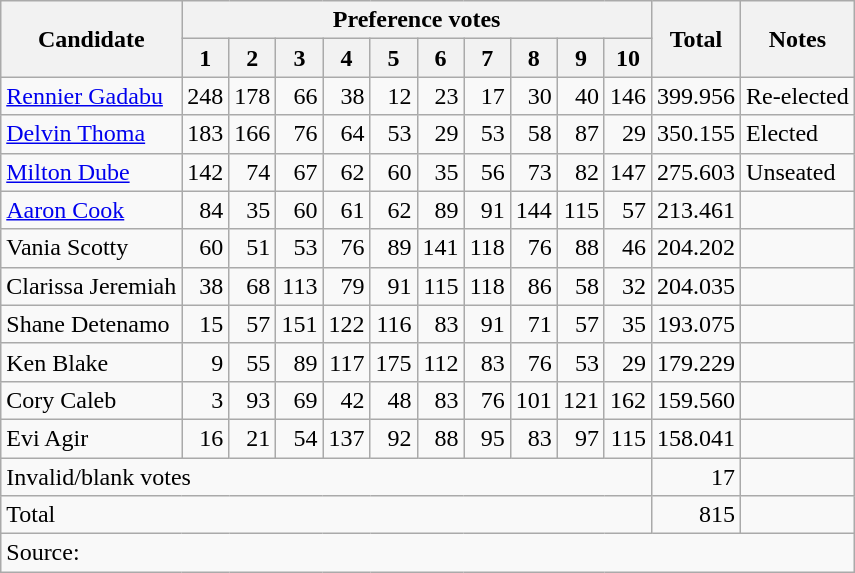<table class=wikitable style=text-align:right>
<tr>
<th rowspan=2>Candidate</th>
<th colspan=10>Preference votes</th>
<th rowspan=2>Total</th>
<th rowspan=2>Notes</th>
</tr>
<tr>
<th>1</th>
<th>2</th>
<th>3</th>
<th>4</th>
<th>5</th>
<th>6</th>
<th>7</th>
<th>8</th>
<th>9</th>
<th>10</th>
</tr>
<tr>
<td align=left><a href='#'>Rennier Gadabu</a></td>
<td>248</td>
<td>178</td>
<td>66</td>
<td>38</td>
<td>12</td>
<td>23</td>
<td>17</td>
<td>30</td>
<td>40</td>
<td>146</td>
<td>399.956</td>
<td align=left>Re-elected</td>
</tr>
<tr>
<td align=left><a href='#'>Delvin Thoma</a></td>
<td>183</td>
<td>166</td>
<td>76</td>
<td>64</td>
<td>53</td>
<td>29</td>
<td>53</td>
<td>58</td>
<td>87</td>
<td>29</td>
<td>350.155</td>
<td align=left>Elected</td>
</tr>
<tr>
<td align=left><a href='#'>Milton Dube</a></td>
<td>142</td>
<td>74</td>
<td>67</td>
<td>62</td>
<td>60</td>
<td>35</td>
<td>56</td>
<td>73</td>
<td>82</td>
<td>147</td>
<td>275.603</td>
<td align=left>Unseated</td>
</tr>
<tr>
<td align=left><a href='#'>Aaron Cook</a></td>
<td>84</td>
<td>35</td>
<td>60</td>
<td>61</td>
<td>62</td>
<td>89</td>
<td>91</td>
<td>144</td>
<td>115</td>
<td>57</td>
<td>213.461</td>
<td></td>
</tr>
<tr>
<td align=left>Vania Scotty</td>
<td>60</td>
<td>51</td>
<td>53</td>
<td>76</td>
<td>89</td>
<td>141</td>
<td>118</td>
<td>76</td>
<td>88</td>
<td>46</td>
<td>204.202</td>
<td></td>
</tr>
<tr>
<td align=left>Clarissa Jeremiah</td>
<td>38</td>
<td>68</td>
<td>113</td>
<td>79</td>
<td>91</td>
<td>115</td>
<td>118</td>
<td>86</td>
<td>58</td>
<td>32</td>
<td>204.035</td>
<td></td>
</tr>
<tr>
<td align=left>Shane Detenamo</td>
<td>15</td>
<td>57</td>
<td>151</td>
<td>122</td>
<td>116</td>
<td>83</td>
<td>91</td>
<td>71</td>
<td>57</td>
<td>35</td>
<td>193.075</td>
<td></td>
</tr>
<tr>
<td align=left>Ken Blake</td>
<td>9</td>
<td>55</td>
<td>89</td>
<td>117</td>
<td>175</td>
<td>112</td>
<td>83</td>
<td>76</td>
<td>53</td>
<td>29</td>
<td>179.229</td>
<td></td>
</tr>
<tr>
<td align=left>Cory Caleb</td>
<td>3</td>
<td>93</td>
<td>69</td>
<td>42</td>
<td>48</td>
<td>83</td>
<td>76</td>
<td>101</td>
<td>121</td>
<td>162</td>
<td>159.560</td>
<td></td>
</tr>
<tr>
<td align=left>Evi Agir</td>
<td>16</td>
<td>21</td>
<td>54</td>
<td>137</td>
<td>92</td>
<td>88</td>
<td>95</td>
<td>83</td>
<td>97</td>
<td>115</td>
<td>158.041</td>
<td></td>
</tr>
<tr>
<td align=left colspan=11>Invalid/blank votes</td>
<td>17</td>
<td></td>
</tr>
<tr>
<td align=left colspan=11>Total</td>
<td>815</td>
<td></td>
</tr>
<tr>
<td align=left colspan=13>Source: </td>
</tr>
</table>
